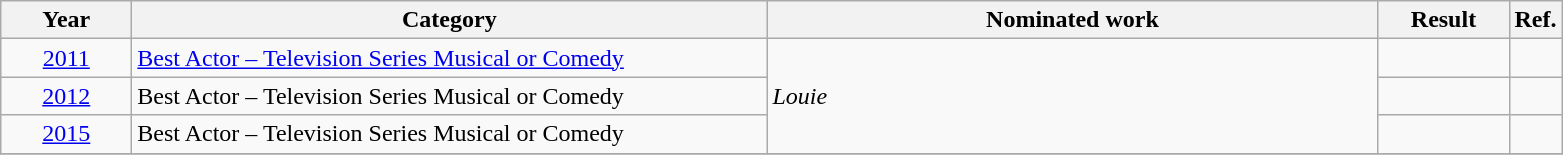<table class=wikitable>
<tr>
<th scope="col" style="width:5em;">Year</th>
<th scope="col" style="width:26em;">Category</th>
<th scope="col" style="width:25em;">Nominated work</th>
<th scope="col" style="width:5em;">Result</th>
<th>Ref.</th>
</tr>
<tr>
<td style="text-align:center;"><a href='#'>2011</a></td>
<td><a href='#'>Best Actor – Television Series Musical or Comedy</a></td>
<td rowspan=3><em>Louie</em></td>
<td></td>
<td style="text-align: center;"></td>
</tr>
<tr>
<td style="text-align:center;"><a href='#'>2012</a></td>
<td>Best Actor – Television Series Musical or Comedy</td>
<td></td>
<td style="text-align: center;"></td>
</tr>
<tr>
<td style="text-align:center;"><a href='#'>2015</a></td>
<td>Best Actor – Television Series Musical or Comedy</td>
<td></td>
<td style="text-align: center;"></td>
</tr>
<tr>
</tr>
</table>
